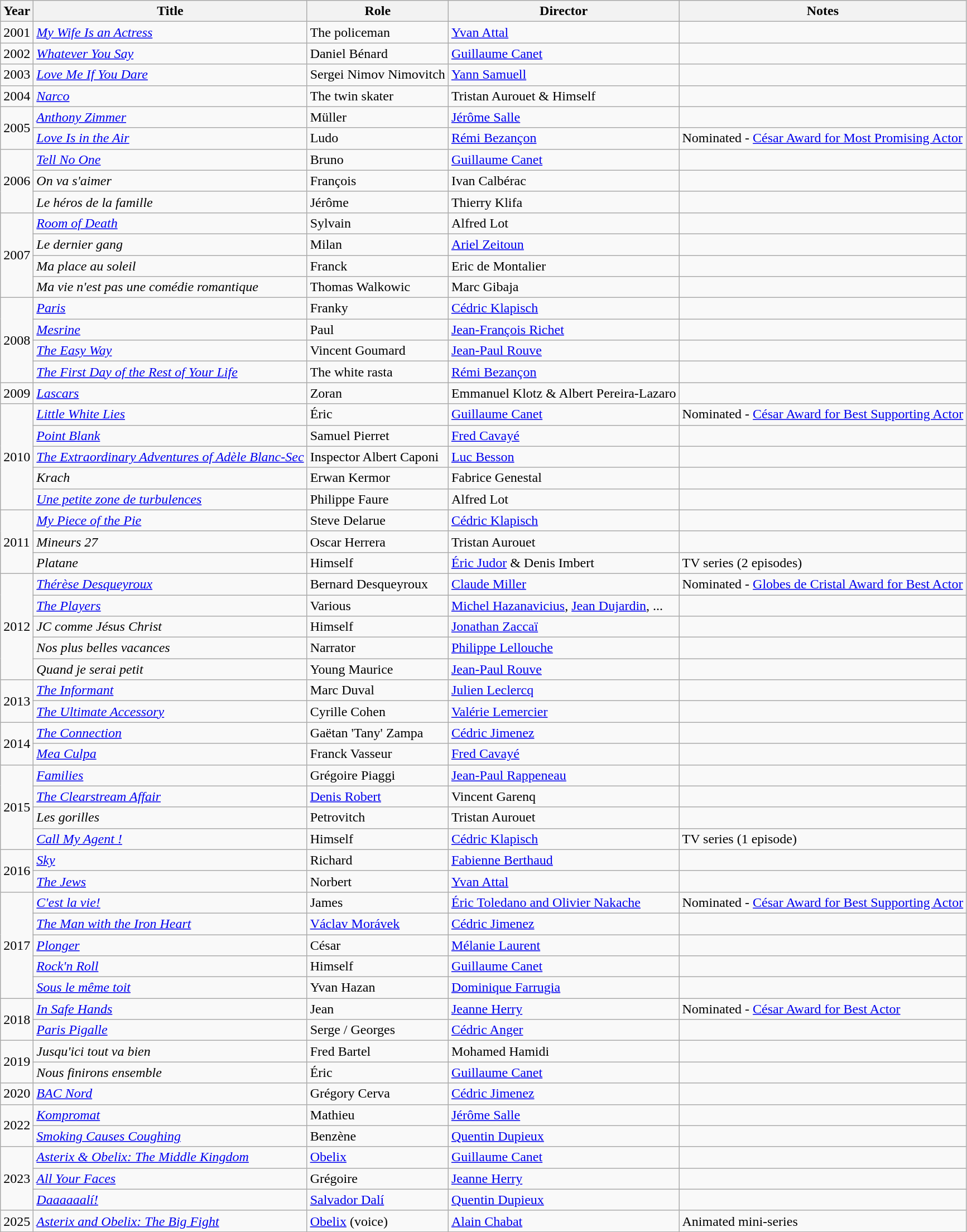<table class="wikitable sortable">
<tr>
<th>Year</th>
<th>Title</th>
<th>Role</th>
<th>Director</th>
<th class="unsortable">Notes</th>
</tr>
<tr>
<td>2001</td>
<td><em><a href='#'>My Wife Is an Actress</a></em></td>
<td>The policeman</td>
<td><a href='#'>Yvan Attal</a></td>
<td></td>
</tr>
<tr>
<td>2002</td>
<td><em><a href='#'>Whatever You Say</a></em></td>
<td>Daniel Bénard</td>
<td><a href='#'>Guillaume Canet</a></td>
<td></td>
</tr>
<tr>
<td>2003</td>
<td><em><a href='#'>Love Me If You Dare</a></em></td>
<td>Sergei Nimov Nimovitch</td>
<td><a href='#'>Yann Samuell</a></td>
<td></td>
</tr>
<tr>
<td>2004</td>
<td><em><a href='#'>Narco</a></em></td>
<td>The twin skater</td>
<td>Tristan Aurouet & Himself</td>
<td></td>
</tr>
<tr>
<td rowspan=2>2005</td>
<td><em><a href='#'>Anthony Zimmer</a></em></td>
<td>Müller</td>
<td><a href='#'>Jérôme Salle</a></td>
<td></td>
</tr>
<tr>
<td><em><a href='#'>Love Is in the Air</a></em></td>
<td>Ludo</td>
<td><a href='#'>Rémi Bezançon</a></td>
<td>Nominated - <a href='#'>César Award for Most Promising Actor</a></td>
</tr>
<tr>
<td rowspan=3>2006</td>
<td><em><a href='#'>Tell No One</a></em></td>
<td>Bruno</td>
<td><a href='#'>Guillaume Canet</a></td>
<td></td>
</tr>
<tr>
<td><em>On va s'aimer</em></td>
<td>François</td>
<td>Ivan Calbérac</td>
<td></td>
</tr>
<tr>
<td><em>Le héros de la famille</em></td>
<td>Jérôme</td>
<td>Thierry Klifa</td>
<td></td>
</tr>
<tr>
<td rowspan=4>2007</td>
<td><em><a href='#'>Room of Death</a></em></td>
<td>Sylvain</td>
<td>Alfred Lot</td>
<td></td>
</tr>
<tr>
<td><em>Le dernier gang</em></td>
<td>Milan</td>
<td><a href='#'>Ariel Zeitoun</a></td>
<td></td>
</tr>
<tr>
<td><em>Ma place au soleil</em></td>
<td>Franck</td>
<td>Eric de Montalier</td>
<td></td>
</tr>
<tr>
<td><em>Ma vie n'est pas une comédie romantique</em></td>
<td>Thomas Walkowic</td>
<td>Marc Gibaja</td>
<td></td>
</tr>
<tr>
<td rowspan=4>2008</td>
<td><em><a href='#'>Paris</a></em></td>
<td>Franky</td>
<td><a href='#'>Cédric Klapisch</a></td>
<td></td>
</tr>
<tr>
<td><em><a href='#'>Mesrine</a></em></td>
<td>Paul</td>
<td><a href='#'>Jean-François Richet</a></td>
<td></td>
</tr>
<tr>
<td><em><a href='#'>The Easy Way</a></em></td>
<td>Vincent Goumard</td>
<td><a href='#'>Jean-Paul Rouve</a></td>
<td></td>
</tr>
<tr>
<td><em><a href='#'>The First Day of the Rest of Your Life</a></em></td>
<td>The white rasta</td>
<td><a href='#'>Rémi Bezançon</a></td>
<td></td>
</tr>
<tr>
<td>2009</td>
<td><em><a href='#'>Lascars</a></em></td>
<td>Zoran</td>
<td>Emmanuel Klotz & Albert Pereira-Lazaro</td>
<td></td>
</tr>
<tr>
<td rowspan=5>2010</td>
<td><em><a href='#'>Little White Lies</a></em></td>
<td>Éric</td>
<td><a href='#'>Guillaume Canet</a></td>
<td>Nominated - <a href='#'>César Award for Best Supporting Actor</a></td>
</tr>
<tr>
<td><em><a href='#'>Point Blank</a></em></td>
<td>Samuel Pierret</td>
<td><a href='#'>Fred Cavayé</a></td>
<td></td>
</tr>
<tr>
<td><em><a href='#'>The Extraordinary Adventures of Adèle Blanc-Sec</a></em></td>
<td>Inspector Albert Caponi</td>
<td><a href='#'>Luc Besson</a></td>
<td></td>
</tr>
<tr>
<td><em>Krach</em></td>
<td>Erwan Kermor</td>
<td>Fabrice Genestal</td>
<td></td>
</tr>
<tr>
<td><em><a href='#'>Une petite zone de turbulences</a></em></td>
<td>Philippe Faure</td>
<td>Alfred Lot</td>
<td></td>
</tr>
<tr>
<td rowspan=3>2011</td>
<td><em><a href='#'>My Piece of the Pie</a></em></td>
<td>Steve Delarue</td>
<td><a href='#'>Cédric Klapisch</a></td>
<td></td>
</tr>
<tr>
<td><em>Mineurs 27</em></td>
<td>Oscar Herrera</td>
<td>Tristan Aurouet</td>
<td></td>
</tr>
<tr>
<td><em>Platane</em></td>
<td>Himself</td>
<td><a href='#'>Éric Judor</a> & Denis Imbert</td>
<td>TV series (2 episodes)</td>
</tr>
<tr>
<td rowspan=5>2012</td>
<td><em><a href='#'>Thérèse Desqueyroux</a></em></td>
<td>Bernard Desqueyroux</td>
<td><a href='#'>Claude Miller</a></td>
<td>Nominated - <a href='#'>Globes de Cristal Award for Best Actor</a></td>
</tr>
<tr>
<td><em><a href='#'>The Players</a></em></td>
<td>Various</td>
<td><a href='#'>Michel Hazanavicius</a>, <a href='#'>Jean Dujardin</a>, ...</td>
<td></td>
</tr>
<tr>
<td><em>JC comme Jésus Christ</em></td>
<td>Himself</td>
<td><a href='#'>Jonathan Zaccaï</a></td>
<td></td>
</tr>
<tr>
<td><em>Nos plus belles vacances</em></td>
<td>Narrator</td>
<td><a href='#'>Philippe Lellouche</a></td>
<td></td>
</tr>
<tr>
<td><em>Quand je serai petit</em></td>
<td>Young Maurice</td>
<td><a href='#'>Jean-Paul Rouve</a></td>
<td></td>
</tr>
<tr>
<td rowspan=2>2013</td>
<td><em><a href='#'>The Informant</a></em></td>
<td>Marc Duval</td>
<td><a href='#'>Julien Leclercq</a></td>
<td></td>
</tr>
<tr>
<td><em><a href='#'>The Ultimate Accessory</a></em></td>
<td>Cyrille Cohen</td>
<td><a href='#'>Valérie Lemercier</a></td>
<td></td>
</tr>
<tr>
<td rowspan=2>2014</td>
<td><em><a href='#'>The Connection</a></em></td>
<td>Gaëtan 'Tany' Zampa</td>
<td><a href='#'>Cédric Jimenez</a></td>
<td></td>
</tr>
<tr>
<td><em><a href='#'>Mea Culpa</a></em></td>
<td>Franck Vasseur</td>
<td><a href='#'>Fred Cavayé</a></td>
<td></td>
</tr>
<tr>
<td rowspan=4>2015</td>
<td><em><a href='#'>Families</a></em></td>
<td>Grégoire Piaggi</td>
<td><a href='#'>Jean-Paul Rappeneau</a></td>
<td></td>
</tr>
<tr>
<td><em><a href='#'>The Clearstream Affair</a></em></td>
<td><a href='#'>Denis Robert</a></td>
<td>Vincent Garenq</td>
<td></td>
</tr>
<tr>
<td><em>Les gorilles</em></td>
<td>Petrovitch</td>
<td>Tristan Aurouet</td>
<td></td>
</tr>
<tr>
<td><em><a href='#'>Call My Agent !</a></em></td>
<td>Himself</td>
<td><a href='#'>Cédric Klapisch</a></td>
<td>TV series (1 episode)</td>
</tr>
<tr>
<td rowspan=2>2016</td>
<td><em><a href='#'>Sky</a></em></td>
<td>Richard</td>
<td><a href='#'>Fabienne Berthaud</a></td>
<td></td>
</tr>
<tr>
<td><em><a href='#'>The Jews</a></em></td>
<td>Norbert</td>
<td><a href='#'>Yvan Attal</a></td>
<td></td>
</tr>
<tr>
<td rowspan=5>2017</td>
<td><em><a href='#'>C'est la vie!</a></em></td>
<td>James</td>
<td><a href='#'>Éric Toledano and Olivier Nakache</a></td>
<td>Nominated - <a href='#'>César Award for Best Supporting Actor</a></td>
</tr>
<tr>
<td><em><a href='#'>The Man with the Iron Heart</a></em></td>
<td><a href='#'>Václav Morávek</a></td>
<td><a href='#'>Cédric Jimenez</a></td>
<td></td>
</tr>
<tr>
<td><em><a href='#'>Plonger</a></em></td>
<td>César</td>
<td><a href='#'>Mélanie Laurent</a></td>
<td></td>
</tr>
<tr>
<td><em><a href='#'>Rock'n Roll</a></em></td>
<td>Himself</td>
<td><a href='#'>Guillaume Canet</a></td>
<td></td>
</tr>
<tr>
<td><em><a href='#'>Sous le même toit</a></em></td>
<td>Yvan Hazan</td>
<td><a href='#'>Dominique Farrugia</a></td>
<td></td>
</tr>
<tr>
<td rowspan=2>2018</td>
<td><em><a href='#'>In Safe Hands</a></em></td>
<td>Jean</td>
<td><a href='#'>Jeanne Herry</a></td>
<td>Nominated - <a href='#'>César Award for Best Actor</a></td>
</tr>
<tr>
<td><em><a href='#'>Paris Pigalle</a></em></td>
<td>Serge / Georges</td>
<td><a href='#'>Cédric Anger</a></td>
<td></td>
</tr>
<tr>
<td rowspan=2>2019</td>
<td><em>Jusqu'ici tout va bien</em></td>
<td>Fred Bartel</td>
<td>Mohamed Hamidi</td>
<td></td>
</tr>
<tr>
<td><em>Nous finirons ensemble</em></td>
<td>Éric</td>
<td><a href='#'>Guillaume Canet</a></td>
<td></td>
</tr>
<tr>
<td rowspan=1>2020</td>
<td><em><a href='#'>BAC Nord</a></em></td>
<td>Grégory Cerva</td>
<td><a href='#'>Cédric Jimenez</a></td>
<td></td>
</tr>
<tr>
<td rowspan=2>2022</td>
<td><em><a href='#'>Kompromat</a></em></td>
<td>Mathieu</td>
<td><a href='#'>Jérôme Salle</a></td>
<td></td>
</tr>
<tr>
<td><em><a href='#'>Smoking Causes Coughing</a></em></td>
<td>Benzène</td>
<td><a href='#'>Quentin Dupieux</a></td>
<td></td>
</tr>
<tr>
<td rowspan="3">2023</td>
<td><em><a href='#'>Asterix & Obelix: The Middle Kingdom</a></em></td>
<td><a href='#'>Obelix</a></td>
<td><a href='#'>Guillaume Canet</a></td>
<td></td>
</tr>
<tr>
<td><em><a href='#'>All Your Faces</a></em></td>
<td>Grégoire</td>
<td><a href='#'>Jeanne Herry</a></td>
<td></td>
</tr>
<tr>
<td><em><a href='#'>Daaaaaalí!</a></em></td>
<td><a href='#'>Salvador Dalí</a></td>
<td><a href='#'>Quentin Dupieux</a></td>
<td></td>
</tr>
<tr>
<td rowspan="1">2025</td>
<td><em><a href='#'>Asterix and Obelix: The Big Fight</a></em></td>
<td><a href='#'>Obelix</a> (voice)</td>
<td><a href='#'>Alain Chabat</a></td>
<td>Animated mini-series</td>
</tr>
</table>
